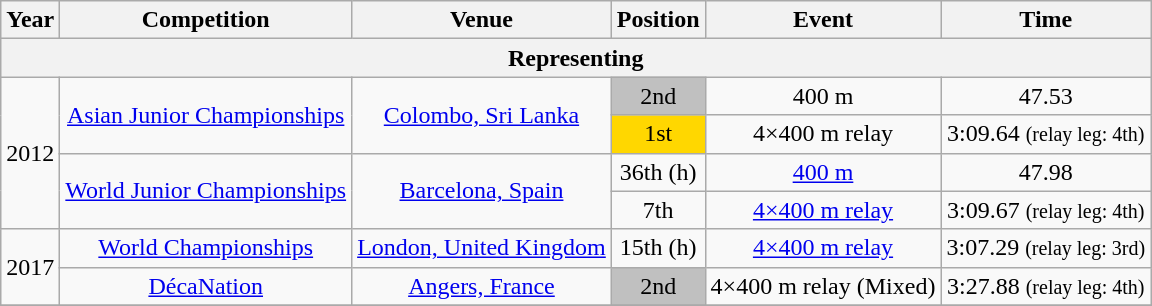<table class="wikitable sortable" style=text-align:center>
<tr>
<th>Year</th>
<th>Competition</th>
<th>Venue</th>
<th>Position</th>
<th>Event</th>
<th>Time</th>
</tr>
<tr>
<th colspan="6">Representing </th>
</tr>
<tr>
<td rowspan=4>2012</td>
<td rowspan=2><a href='#'>Asian Junior Championships</a></td>
<td rowspan=2><a href='#'>Colombo, Sri Lanka</a></td>
<td bgcolor="silver">2nd</td>
<td>400 m</td>
<td>47.53</td>
</tr>
<tr>
<td bgcolor="gold">1st</td>
<td>4×400 m relay</td>
<td>3:09.64 <small>(relay leg: 4th)</small></td>
</tr>
<tr>
<td rowspan=2><a href='#'>World Junior Championships</a></td>
<td rowspan=2><a href='#'>Barcelona, Spain</a></td>
<td>36th (h)</td>
<td><a href='#'>400 m</a></td>
<td>47.98</td>
</tr>
<tr>
<td>7th</td>
<td><a href='#'>4×400 m relay</a></td>
<td>3:09.67 <small>(relay leg: 4th)</small></td>
</tr>
<tr>
<td rowspan=2>2017</td>
<td><a href='#'>World Championships</a></td>
<td><a href='#'>London, United Kingdom</a></td>
<td>15th (h)</td>
<td><a href='#'>4×400 m relay</a></td>
<td>3:07.29 <small>(relay leg: 3rd)</small></td>
</tr>
<tr>
<td><a href='#'>DécaNation</a></td>
<td><a href='#'>Angers, France</a></td>
<td bgcolor="silver">2nd</td>
<td>4×400 m relay (Mixed)</td>
<td>3:27.88 <small>(relay leg: 4th)</small></td>
</tr>
<tr>
</tr>
</table>
